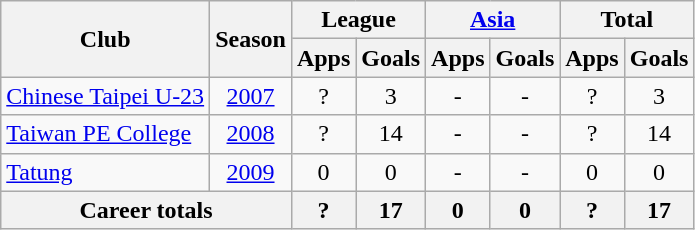<table class="wikitable" style="text-align: center;">
<tr>
<th rowspan=2>Club</th>
<th rowspan=2>Season</th>
<th colspan=2>League</th>
<th colspan=2><a href='#'>Asia</a></th>
<th colspan=2>Total</th>
</tr>
<tr>
<th>Apps</th>
<th>Goals</th>
<th>Apps</th>
<th>Goals</th>
<th>Apps</th>
<th>Goals</th>
</tr>
<tr>
<td style="text-align: left;"><a href='#'>Chinese Taipei U-23</a></td>
<td><a href='#'>2007</a></td>
<td>?</td>
<td>3</td>
<td>-</td>
<td>-</td>
<td>?</td>
<td>3</td>
</tr>
<tr>
<td style="text-align: left;"><a href='#'>Taiwan PE College</a></td>
<td><a href='#'>2008</a></td>
<td>?</td>
<td>14</td>
<td>-</td>
<td>-</td>
<td>?</td>
<td>14</td>
</tr>
<tr>
<td style="text-align: left;"><a href='#'>Tatung</a></td>
<td><a href='#'>2009</a></td>
<td>0</td>
<td>0</td>
<td>-</td>
<td>-</td>
<td>0</td>
<td>0</td>
</tr>
<tr>
<th colspan=2>Career totals</th>
<th>?</th>
<th>17</th>
<th>0</th>
<th>0</th>
<th>?</th>
<th>17</th>
</tr>
</table>
